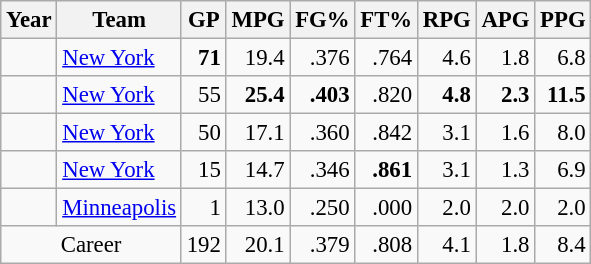<table class="wikitable sortable" style="font-size:95%; text-align:right;">
<tr>
<th>Year</th>
<th>Team</th>
<th>GP</th>
<th>MPG</th>
<th>FG%</th>
<th>FT%</th>
<th>RPG</th>
<th>APG</th>
<th>PPG</th>
</tr>
<tr>
<td style="text-align:left;"></td>
<td style="text-align:left;"><a href='#'>New York</a></td>
<td><strong>71</strong></td>
<td>19.4</td>
<td>.376</td>
<td>.764</td>
<td>4.6</td>
<td>1.8</td>
<td>6.8</td>
</tr>
<tr>
<td style="text-align:left;"></td>
<td style="text-align:left;"><a href='#'>New York</a></td>
<td>55</td>
<td><strong>25.4</strong></td>
<td><strong>.403</strong></td>
<td>.820</td>
<td><strong>4.8</strong></td>
<td><strong>2.3</strong></td>
<td><strong>11.5</strong></td>
</tr>
<tr>
<td style="text-align:left;"></td>
<td style="text-align:left;"><a href='#'>New York</a></td>
<td>50</td>
<td>17.1</td>
<td>.360</td>
<td>.842</td>
<td>3.1</td>
<td>1.6</td>
<td>8.0</td>
</tr>
<tr>
<td style="text-align:left;"></td>
<td style="text-align:left;"><a href='#'>New York</a></td>
<td>15</td>
<td>14.7</td>
<td>.346</td>
<td><strong>.861</strong></td>
<td>3.1</td>
<td>1.3</td>
<td>6.9</td>
</tr>
<tr>
<td style="text-align:left;"></td>
<td style="text-align:left;"><a href='#'>Minneapolis</a></td>
<td>1</td>
<td>13.0</td>
<td>.250</td>
<td>.000</td>
<td>2.0</td>
<td>2.0</td>
<td>2.0</td>
</tr>
<tr>
<td colspan="2" style="text-align:center;">Career</td>
<td>192</td>
<td>20.1</td>
<td>.379</td>
<td>.808</td>
<td>4.1</td>
<td>1.8</td>
<td>8.4</td>
</tr>
</table>
